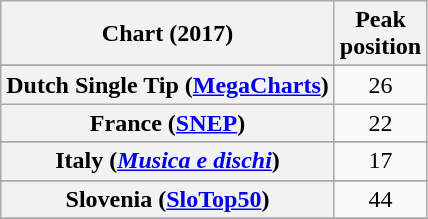<table class="wikitable sortable plainrowheaders" style="text-align:center">
<tr>
<th scope="col">Chart (2017)</th>
<th scope="col">Peak<br>position</th>
</tr>
<tr>
</tr>
<tr>
</tr>
<tr>
<th scope="row">Dutch Single Tip (<a href='#'>MegaCharts</a>)</th>
<td>26</td>
</tr>
<tr>
<th scope="row">France (<a href='#'>SNEP</a>)</th>
<td>22</td>
</tr>
<tr>
</tr>
<tr>
</tr>
<tr>
<th scope="row">Italy (<em><a href='#'>Musica e dischi</a></em>)</th>
<td>17</td>
</tr>
<tr>
</tr>
<tr>
</tr>
<tr>
<th scope="row">Slovenia (<a href='#'>SloTop50</a>)</th>
<td>44</td>
</tr>
<tr>
</tr>
<tr>
</tr>
<tr>
</tr>
</table>
